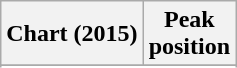<table class="wikitable sortable">
<tr>
<th>Chart (2015)</th>
<th>Peak<br>position</th>
</tr>
<tr>
</tr>
<tr>
</tr>
</table>
